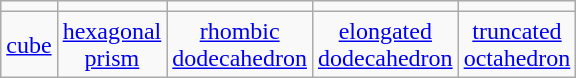<table class=wikitable width=300>
<tr align=center>
<td></td>
<td></td>
<td></td>
<td></td>
<td></td>
</tr>
<tr align=center>
<td><a href='#'>cube</a></td>
<td><a href='#'>hexagonal prism</a></td>
<td><a href='#'>rhombic dodecahedron</a></td>
<td><a href='#'>elongated dodecahedron</a></td>
<td><a href='#'>truncated octahedron</a></td>
</tr>
</table>
